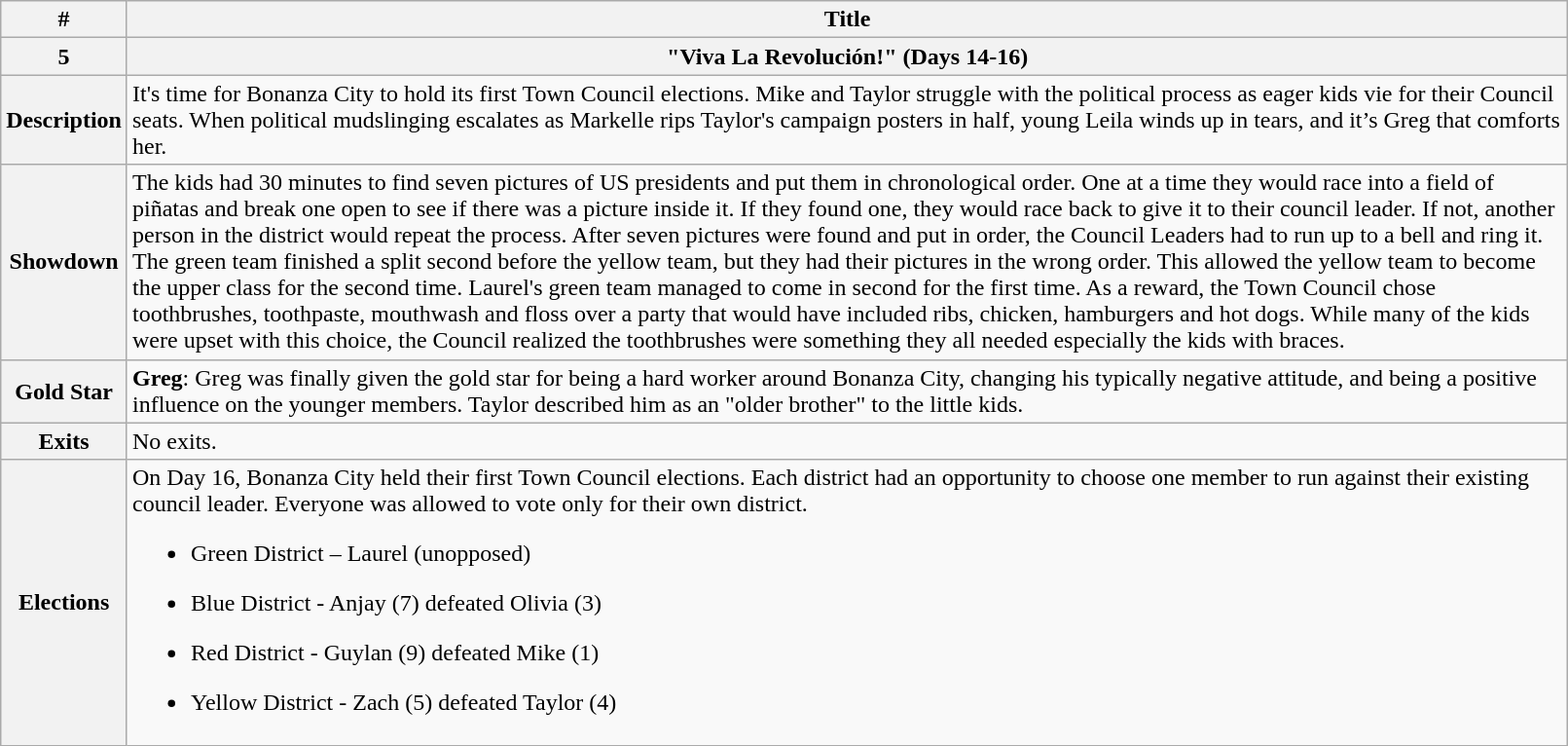<table class="wikitable" width="85%">
<tr>
<th>#</th>
<th>Title</th>
</tr>
<tr>
<th>5</th>
<th>"Viva La Revolución!" (Days 14-16)</th>
</tr>
<tr>
<th>Description</th>
<td>It's time for Bonanza City to hold its first Town Council elections. Mike and Taylor struggle with the political process as eager kids vie for their Council seats. When political mudslinging escalates as Markelle rips Taylor's campaign posters in half, young Leila winds up in tears, and it’s Greg that comforts her.</td>
</tr>
<tr>
<th>Showdown</th>
<td>The kids had 30 minutes to find seven pictures of US presidents and put them in chronological order. One at a time they would race into a field of piñatas and break one open to see if there was a picture inside it. If they found one, they would race back to give it to their council leader. If not, another person in the district would repeat the process. After seven pictures were found and put in order, the Council Leaders had to run up to a bell and ring it. The green team finished a split second before the yellow team, but they had their pictures in the wrong order. This allowed the yellow team to become the upper class for the second time. Laurel's green team managed to come in second for the first time. As a reward, the Town Council chose toothbrushes, toothpaste, mouthwash and floss over a party that would have included ribs, chicken, hamburgers and hot dogs. While many of the kids were upset with this choice, the Council realized the toothbrushes were something they all needed especially the kids with braces.</td>
</tr>
<tr>
<th>Gold Star</th>
<td><strong>Greg</strong>: Greg was finally given the gold star for being a hard worker around Bonanza City, changing his typically negative attitude, and being a positive influence on the younger members. Taylor described him as an "older brother" to the little kids.</td>
</tr>
<tr>
<th>Exits</th>
<td>No exits.</td>
</tr>
<tr>
<th>Elections</th>
<td>On Day 16, Bonanza City held their first Town Council elections. Each district had an opportunity to choose one member to run against their existing council leader. Everyone was allowed to vote only for their own district.<br><ul><li>Green District – Laurel (unopposed)</li></ul><ul><li>Blue District - Anjay (7) defeated Olivia (3)</li></ul><ul><li>Red District - Guylan (9) defeated Mike (1)</li></ul><ul><li>Yellow District - Zach (5) defeated Taylor (4)</li></ul></td>
</tr>
</table>
